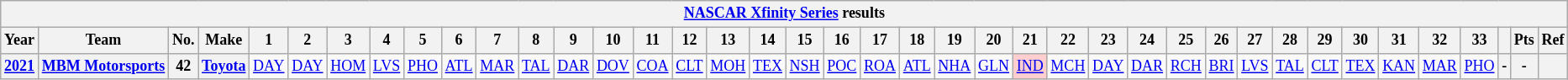<table class="wikitable" style="text-align:center; font-size:75%">
<tr>
<th colspan=42><a href='#'>NASCAR Xfinity Series</a> results</th>
</tr>
<tr>
<th>Year</th>
<th>Team</th>
<th>No.</th>
<th>Make</th>
<th>1</th>
<th>2</th>
<th>3</th>
<th>4</th>
<th>5</th>
<th>6</th>
<th>7</th>
<th>8</th>
<th>9</th>
<th>10</th>
<th>11</th>
<th>12</th>
<th>13</th>
<th>14</th>
<th>15</th>
<th>16</th>
<th>17</th>
<th>18</th>
<th>19</th>
<th>20</th>
<th>21</th>
<th>22</th>
<th>23</th>
<th>24</th>
<th>25</th>
<th>26</th>
<th>27</th>
<th>28</th>
<th>29</th>
<th>30</th>
<th>31</th>
<th>32</th>
<th>33</th>
<th></th>
<th>Pts</th>
<th>Ref</th>
</tr>
<tr>
<th><a href='#'>2021</a></th>
<th nowrap><a href='#'>MBM Motorsports</a></th>
<th>42</th>
<th><a href='#'>Toyota</a></th>
<td><a href='#'>DAY</a></td>
<td><a href='#'>DAY</a></td>
<td><a href='#'>HOM</a></td>
<td><a href='#'>LVS</a></td>
<td><a href='#'>PHO</a></td>
<td><a href='#'>ATL</a></td>
<td><a href='#'>MAR</a></td>
<td><a href='#'>TAL</a></td>
<td><a href='#'>DAR</a></td>
<td><a href='#'>DOV</a></td>
<td><a href='#'>COA</a></td>
<td><a href='#'>CLT</a></td>
<td><a href='#'>MOH</a></td>
<td><a href='#'>TEX</a></td>
<td><a href='#'>NSH</a></td>
<td><a href='#'>POC</a></td>
<td><a href='#'>ROA</a></td>
<td><a href='#'>ATL</a></td>
<td><a href='#'>NHA</a></td>
<td><a href='#'>GLN</a></td>
<td style="background:#FFCFCF;"><a href='#'>IND</a><br></td>
<td><a href='#'>MCH</a></td>
<td><a href='#'>DAY</a></td>
<td><a href='#'>DAR</a></td>
<td><a href='#'>RCH</a></td>
<td><a href='#'>BRI</a></td>
<td><a href='#'>LVS</a></td>
<td><a href='#'>TAL</a></td>
<td><a href='#'>CLT</a></td>
<td><a href='#'>TEX</a></td>
<td><a href='#'>KAN</a></td>
<td><a href='#'>MAR</a></td>
<td><a href='#'>PHO</a></td>
<th>-</th>
<th>-</th>
<th></th>
</tr>
</table>
